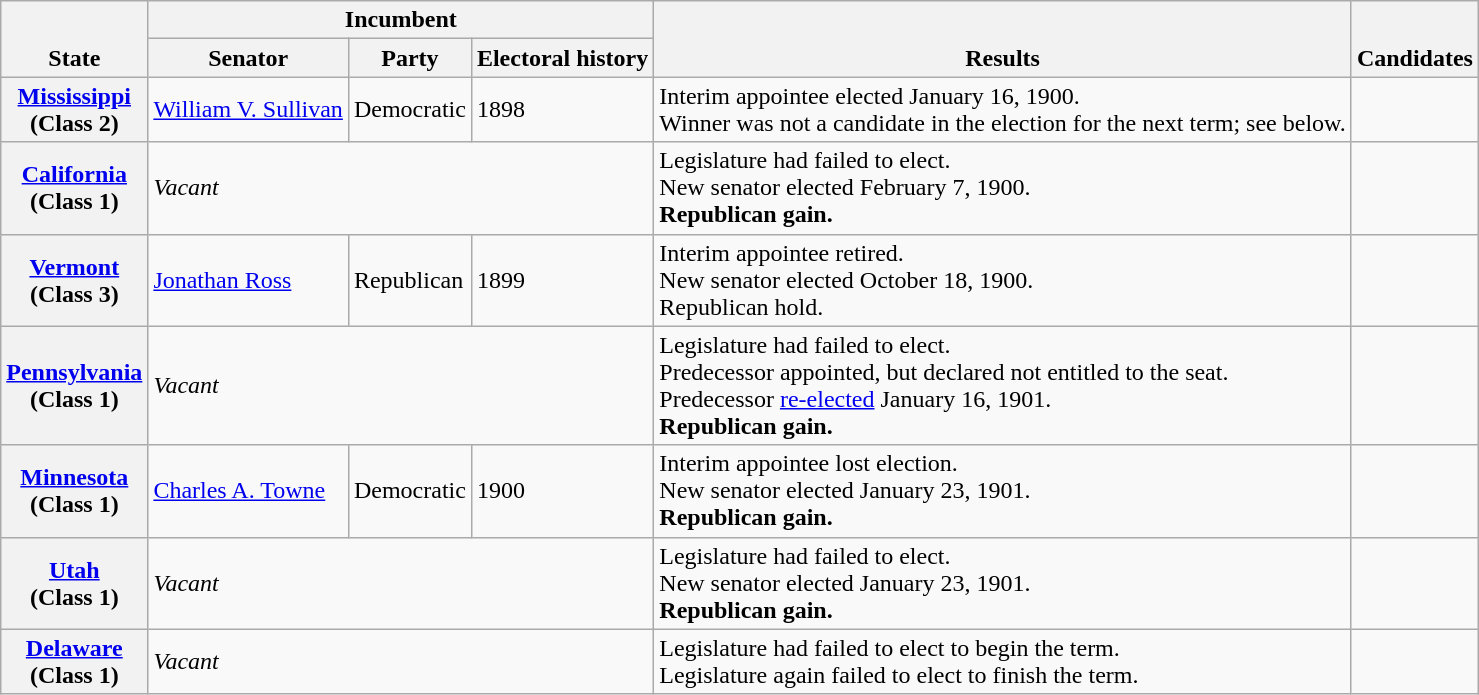<table class=wikitable>
<tr valign=bottom>
<th rowspan=2>State</th>
<th colspan=3>Incumbent</th>
<th rowspan=2>Results</th>
<th rowspan=2>Candidates</th>
</tr>
<tr valign=bottom>
<th>Senator</th>
<th>Party</th>
<th>Electoral history</th>
</tr>
<tr>
<th><a href='#'>Mississippi</a><br>(Class 2)</th>
<td><a href='#'>William V. Sullivan</a></td>
<td>Democratic</td>
<td>1898 </td>
<td>Interim appointee elected January 16, 1900.<br>Winner was not a candidate in the election for the next term; see below.</td>
<td nowrap></td>
</tr>
<tr>
<th><a href='#'>California</a><br>(Class 1)</th>
<td colspan=3><em>Vacant</em></td>
<td>Legislature had failed to elect.<br>New senator elected February 7, 1900.<br><strong>Republican gain.</strong></td>
<td nowrap></td>
</tr>
<tr>
<th><a href='#'>Vermont</a><br>(Class 3)</th>
<td><a href='#'>Jonathan Ross</a></td>
<td>Republican</td>
<td>1899 </td>
<td>Interim appointee retired.<br>New senator elected October 18, 1900.<br>Republican hold.</td>
<td nowrap></td>
</tr>
<tr>
<th><a href='#'>Pennsylvania</a><br>(Class 1)</th>
<td colspan=3><em>Vacant</em></td>
<td>Legislature had failed to elect.<br>Predecessor appointed, but declared not entitled to the seat.<br>Predecessor <a href='#'>re-elected</a> January 16, 1901.<br><strong>Republican gain.</strong></td>
<td nowrap></td>
</tr>
<tr>
<th><a href='#'>Minnesota</a><br>(Class 1)</th>
<td><a href='#'>Charles A. Towne</a></td>
<td>Democratic</td>
<td>1900 </td>
<td>Interim appointee lost election.<br>New senator elected January 23, 1901.<br><strong>Republican gain.</strong></td>
<td nowrap></td>
</tr>
<tr>
<th><a href='#'>Utah</a><br>(Class 1)</th>
<td colspan=3><em>Vacant</em></td>
<td>Legislature had failed to elect.<br>New senator elected January 23, 1901.<br><strong>Republican gain.</strong></td>
<td nowrap></td>
</tr>
<tr>
<th><a href='#'>Delaware</a><br>(Class 1)</th>
<td colspan=3><em>Vacant</em></td>
<td>Legislature had failed to elect to begin the term.<br>Legislature again failed to elect to finish the term.</td>
<td nowrap></td>
</tr>
</table>
